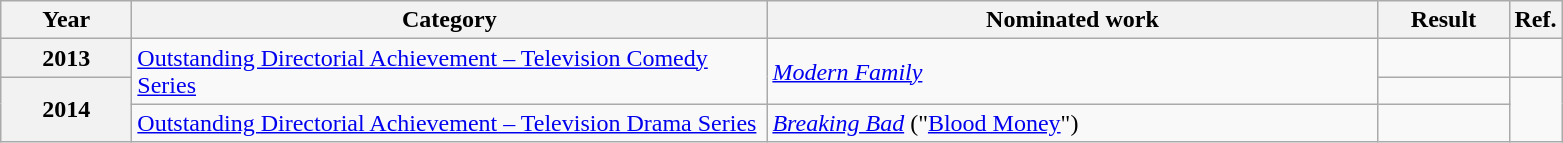<table class=wikitable>
<tr>
<th scope="col" style="width:5em;">Year</th>
<th scope="col" style="width:26em;">Category</th>
<th scope="col" style="width:25em;">Nominated work</th>
<th scope="col" style="width:5em;">Result</th>
<th>Ref.</th>
</tr>
<tr>
<th style="text-align:center;">2013</th>
<td rowspan="2"><a href='#'>Outstanding Directorial Achievement – Television Comedy Series</a></td>
<td rowspan="2"><em><a href='#'>Modern Family</a></em></td>
<td></td>
<td style="text-align:center;"></td>
</tr>
<tr>
<th Scope=row rowspan="2">2014</th>
<td></td>
<td style="text-align:center;" rowspan="2"></td>
</tr>
<tr>
<td><a href='#'>Outstanding Directorial Achievement – Television Drama Series</a></td>
<td><em><a href='#'>Breaking Bad</a></em> ("<a href='#'>Blood Money</a>")</td>
<td></td>
</tr>
</table>
